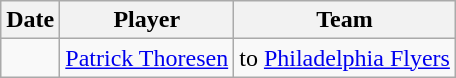<table class="wikitable">
<tr>
<th>Date</th>
<th>Player</th>
<th>Team</th>
</tr>
<tr>
<td></td>
<td><a href='#'>Patrick Thoresen</a></td>
<td>to <a href='#'>Philadelphia Flyers</a></td>
</tr>
</table>
